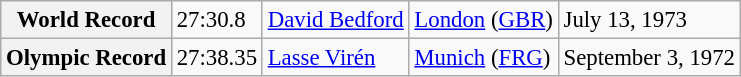<table class="wikitable" style="font-size:95%;">
<tr>
<th>World Record</th>
<td>27:30.8</td>
<td> <a href='#'>David Bedford</a></td>
<td><a href='#'>London</a> (<a href='#'>GBR</a>)</td>
<td>July 13, 1973</td>
</tr>
<tr>
<th>Olympic Record</th>
<td>27:38.35</td>
<td> <a href='#'>Lasse Virén</a></td>
<td><a href='#'>Munich</a> (<a href='#'>FRG</a>)</td>
<td>September 3, 1972</td>
</tr>
</table>
